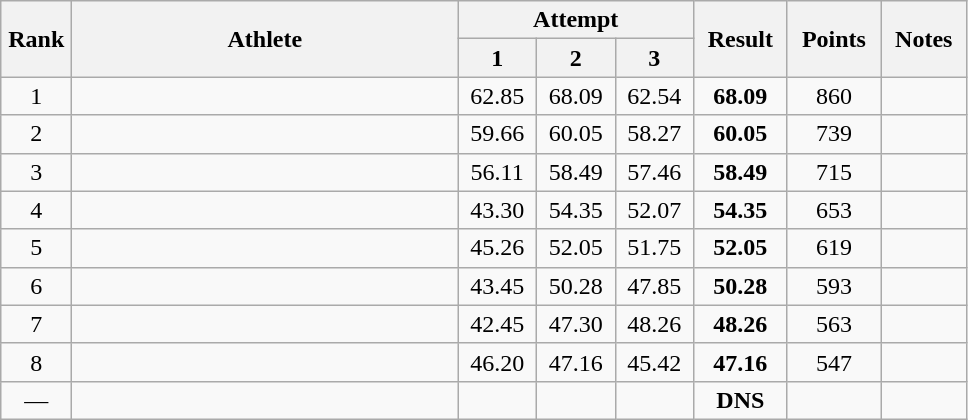<table class="wikitable" style="text-align:center">
<tr>
<th rowspan=2 width=40>Rank</th>
<th rowspan=2 width=250>Athlete</th>
<th colspan=3>Attempt</th>
<th rowspan=2 width=55>Result</th>
<th rowspan=2 width=55>Points</th>
<th rowspan=2 width=50>Notes</th>
</tr>
<tr>
<th width=45>1</th>
<th width=45>2</th>
<th width=45>3</th>
</tr>
<tr>
<td>1</td>
<td align=left></td>
<td>62.85</td>
<td>68.09</td>
<td>62.54</td>
<td><strong>68.09</strong></td>
<td>860</td>
<td></td>
</tr>
<tr>
<td>2</td>
<td align=left></td>
<td>59.66</td>
<td>60.05</td>
<td>58.27</td>
<td><strong>60.05</strong></td>
<td>739</td>
<td></td>
</tr>
<tr>
<td>3</td>
<td align=left></td>
<td>56.11</td>
<td>58.49</td>
<td>57.46</td>
<td><strong>58.49</strong></td>
<td>715</td>
<td></td>
</tr>
<tr>
<td>4</td>
<td align=left></td>
<td>43.30</td>
<td>54.35</td>
<td>52.07</td>
<td><strong>54.35</strong></td>
<td>653</td>
<td></td>
</tr>
<tr>
<td>5</td>
<td align=left></td>
<td>45.26</td>
<td>52.05</td>
<td>51.75</td>
<td><strong>52.05</strong></td>
<td>619</td>
<td></td>
</tr>
<tr>
<td>6</td>
<td align=left></td>
<td>43.45</td>
<td>50.28</td>
<td>47.85</td>
<td><strong>50.28</strong></td>
<td>593</td>
<td></td>
</tr>
<tr>
<td>7</td>
<td align=left></td>
<td>42.45</td>
<td>47.30</td>
<td>48.26</td>
<td><strong>48.26</strong></td>
<td>563</td>
<td></td>
</tr>
<tr>
<td>8</td>
<td align=left></td>
<td>46.20</td>
<td>47.16</td>
<td>45.42</td>
<td><strong>47.16</strong></td>
<td>547</td>
<td></td>
</tr>
<tr>
<td>—</td>
<td align=left></td>
<td></td>
<td></td>
<td></td>
<td><strong>DNS</strong></td>
<td></td>
<td></td>
</tr>
</table>
